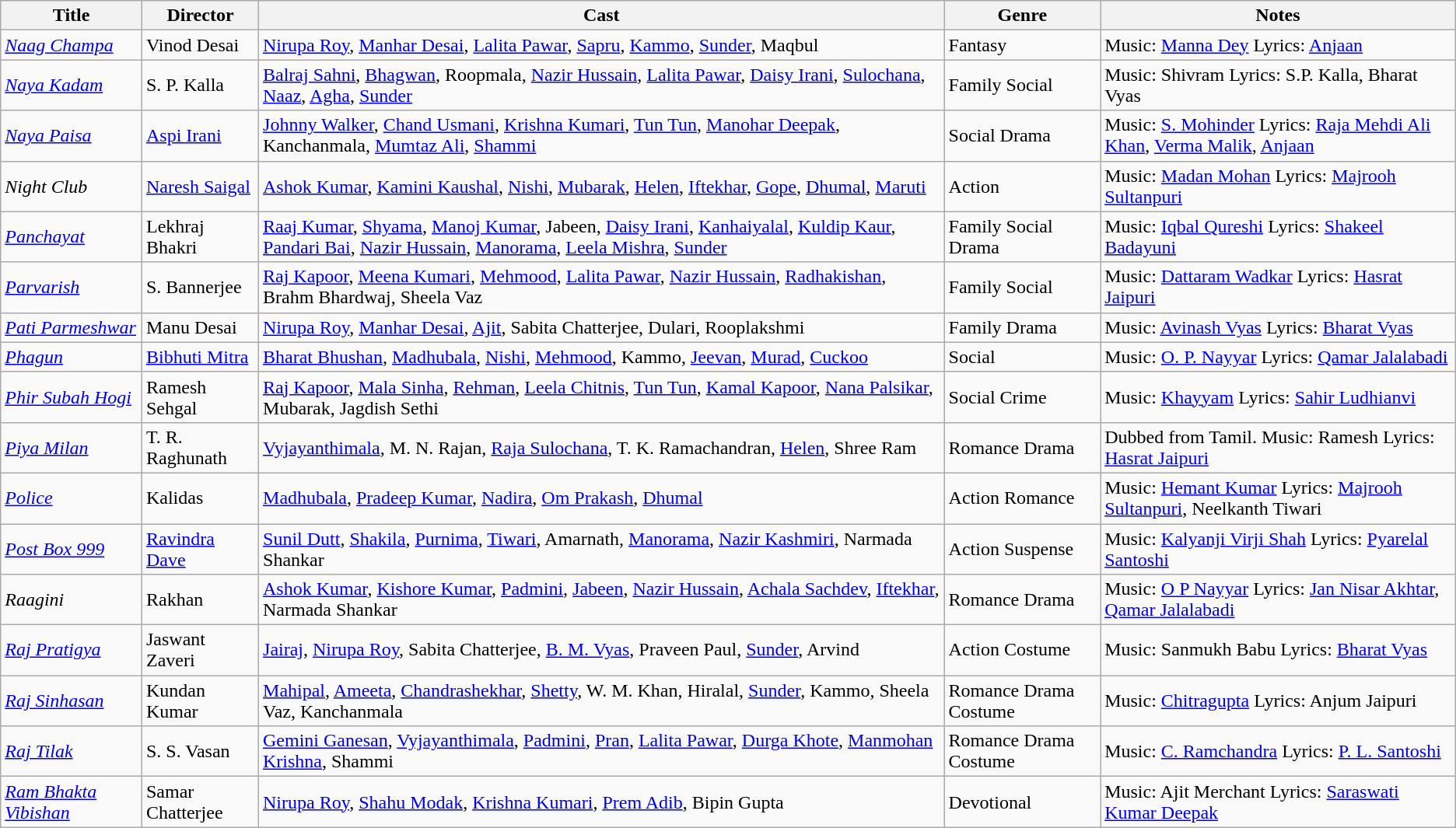<table class="wikitable">
<tr>
<th>Title</th>
<th>Director</th>
<th>Cast</th>
<th>Genre</th>
<th>Notes</th>
</tr>
<tr>
<td><em><a href='#'>Naag Champa</a></em></td>
<td>Vinod Desai</td>
<td><a href='#'>Nirupa Roy</a>, <a href='#'>Manhar Desai</a>, <a href='#'>Lalita Pawar</a>, <a href='#'>Sapru</a>, <a href='#'>Kammo</a>, <a href='#'>Sunder</a>, Maqbul</td>
<td>Fantasy</td>
<td>Music: <a href='#'>Manna Dey</a> Lyrics: <a href='#'>Anjaan</a></td>
</tr>
<tr>
<td><em><a href='#'>Naya Kadam</a></em></td>
<td>S. P. Kalla</td>
<td><a href='#'>Balraj Sahni</a>, <a href='#'>Bhagwan</a>, Roopmala, <a href='#'>Nazir Hussain</a>, <a href='#'>Lalita Pawar</a>, <a href='#'>Daisy Irani</a>, <a href='#'>Sulochana</a>, <a href='#'>Naaz</a>, <a href='#'>Agha</a>, <a href='#'>Sunder</a></td>
<td>Family Social</td>
<td>Music: Shivram Lyrics: S.P. Kalla, Bharat Vyas</td>
</tr>
<tr>
<td><em><a href='#'>Naya Paisa</a></em></td>
<td><a href='#'>Aspi Irani</a></td>
<td><a href='#'>Johnny Walker</a>, <a href='#'>Chand Usmani</a>, <a href='#'>Krishna Kumari</a>, <a href='#'>Tun Tun</a>, <a href='#'>Manohar Deepak</a>, Kanchanmala, <a href='#'>Mumtaz Ali</a>, <a href='#'>Shammi</a></td>
<td>Social Drama</td>
<td>Music: <a href='#'>S. Mohinder</a> Lyrics: <a href='#'>Raja Mehdi Ali Khan</a>, <a href='#'>Verma Malik</a>, <a href='#'>Anjaan</a></td>
</tr>
<tr>
<td><em>Night Club</em></td>
<td><a href='#'>Naresh Saigal</a></td>
<td><a href='#'>Ashok Kumar</a>, <a href='#'>Kamini Kaushal</a>, <a href='#'>Nishi</a>, <a href='#'>Mubarak</a>,  <a href='#'>Helen</a>, <a href='#'>Iftekhar</a>, <a href='#'>Gope</a>, <a href='#'>Dhumal</a>, <a href='#'>Maruti</a></td>
<td>Action</td>
<td>Music: <a href='#'>Madan Mohan</a> Lyrics: <a href='#'>Majrooh Sultanpuri</a></td>
</tr>
<tr>
<td><em><a href='#'>Panchayat</a></em></td>
<td>Lekhraj Bhakri</td>
<td><a href='#'>Raaj Kumar</a>, <a href='#'>Shyama</a>, <a href='#'>Manoj Kumar</a>, Jabeen, <a href='#'>Daisy Irani</a>, <a href='#'>Kanhaiyalal</a>, <a href='#'>Kuldip Kaur</a>, <a href='#'>Pandari Bai</a>, <a href='#'>Nazir Hussain</a>, <a href='#'>Manorama</a>, <a href='#'>Leela Mishra</a>, <a href='#'>Sunder</a></td>
<td>Family Social Drama</td>
<td>Music: <a href='#'>Iqbal Qureshi</a> Lyrics: <a href='#'>Shakeel Badayuni</a></td>
</tr>
<tr>
<td><em><a href='#'>Parvarish</a></em></td>
<td>S. Bannerjee</td>
<td><a href='#'>Raj Kapoor</a>, <a href='#'>Meena Kumari</a>, <a href='#'>Mehmood</a>, <a href='#'>Lalita Pawar</a>, <a href='#'>Nazir Hussain</a>, <a href='#'>Radhakishan</a>, Brahm Bhardwaj, Sheela Vaz</td>
<td>Family Social</td>
<td>Music: <a href='#'>Dattaram Wadkar</a> Lyrics: <a href='#'>Hasrat Jaipuri</a></td>
</tr>
<tr>
<td><em><a href='#'>Pati Parmeshwar</a></em></td>
<td>Manu Desai</td>
<td><a href='#'>Nirupa Roy</a>, <a href='#'>Manhar Desai</a>, <a href='#'>Ajit</a>, Sabita Chatterjee, Dulari, Rooplakshmi</td>
<td>Family Drama</td>
<td>Music: <a href='#'>Avinash Vyas</a> Lyrics: <a href='#'>Bharat Vyas</a></td>
</tr>
<tr>
<td><em><a href='#'>Phagun</a></em></td>
<td><a href='#'>Bibhuti Mitra</a></td>
<td><a href='#'>Bharat Bhushan</a>, <a href='#'>Madhubala</a>, <a href='#'>Nishi</a>, <a href='#'>Mehmood</a>, Kammo, <a href='#'>Jeevan</a>, <a href='#'>Murad</a>, <a href='#'>Cuckoo</a></td>
<td>Social</td>
<td>Music: <a href='#'>O. P. Nayyar</a> Lyrics: <a href='#'>Qamar Jalalabadi</a></td>
</tr>
<tr>
<td><em><a href='#'>Phir Subah Hogi</a></em></td>
<td>Ramesh Sehgal</td>
<td><a href='#'>Raj Kapoor</a>, <a href='#'>Mala Sinha</a>, <a href='#'>Rehman</a>, <a href='#'>Leela Chitnis</a>, <a href='#'>Tun Tun</a>, <a href='#'>Kamal Kapoor</a>, <a href='#'>Nana Palsikar</a>, Mubarak, Jagdish Sethi</td>
<td>Social Crime</td>
<td>Music: <a href='#'>Khayyam</a> Lyrics: <a href='#'>Sahir Ludhianvi</a></td>
</tr>
<tr>
<td><em><a href='#'>Piya Milan</a></em></td>
<td>T. R. Raghunath</td>
<td><a href='#'>Vyjayanthimala</a>, M. N. Rajan, <a href='#'>Raja Sulochana</a>, T. K. Ramachandran, <a href='#'>Helen</a>, Shree Ram</td>
<td>Romance Drama</td>
<td>Dubbed from Tamil. Music: Ramesh Lyrics: <a href='#'>Hasrat Jaipuri</a></td>
</tr>
<tr>
<td><em><a href='#'>Police</a></em></td>
<td>Kalidas</td>
<td><a href='#'>Madhubala</a>, <a href='#'>Pradeep Kumar</a>, <a href='#'>Nadira</a>, <a href='#'>Om Prakash</a>, <a href='#'>Dhumal</a></td>
<td>Action Romance</td>
<td>Music: <a href='#'>Hemant Kumar</a> Lyrics: <a href='#'>Majrooh Sultanpuri</a>, Neelkanth Tiwari</td>
</tr>
<tr>
<td><em><a href='#'>Post Box 999</a></em></td>
<td><a href='#'>Ravindra Dave</a></td>
<td><a href='#'>Sunil Dutt</a>, <a href='#'>Shakila</a>, <a href='#'>Purnima</a>, <a href='#'>Tiwari</a>, Amarnath, <a href='#'>Manorama</a>, <a href='#'>Nazir Kashmiri</a>, Narmada Shankar</td>
<td>Action Suspense</td>
<td>Music: <a href='#'>Kalyanji Virji Shah</a> Lyrics: <a href='#'>Pyarelal Santoshi</a></td>
</tr>
<tr>
<td><em>Raagini</em></td>
<td>Rakhan</td>
<td><a href='#'>Ashok Kumar</a>, <a href='#'>Kishore Kumar</a>, <a href='#'>Padmini</a>, <a href='#'>Jabeen</a>, <a href='#'>Nazir Hussain</a>, <a href='#'>Achala Sachdev</a>, <a href='#'>Iftekhar</a>, Narmada Shankar</td>
<td>Romance Drama</td>
<td>Music: <a href='#'>O P Nayyar</a> Lyrics: <a href='#'>Jan Nisar Akhtar</a>, <a href='#'>Qamar Jalalabadi</a></td>
</tr>
<tr>
<td><em><a href='#'>Raj Pratigya</a></em></td>
<td>Jaswant Zaveri</td>
<td><a href='#'>Jairaj</a>, <a href='#'>Nirupa Roy</a>, Sabita Chatterjee, <a href='#'>B. M. Vyas</a>, Praveen Paul, <a href='#'>Sunder</a>, Arvind</td>
<td>Action Costume</td>
<td>Music: Sanmukh Babu Lyrics: <a href='#'>Bharat Vyas</a></td>
</tr>
<tr>
<td><em><a href='#'>Raj Sinhasan</a></em></td>
<td>Kundan Kumar</td>
<td><a href='#'>Mahipal</a>, <a href='#'>Ameeta</a>, <a href='#'>Chandrashekhar</a>, <a href='#'>Shetty</a>, W. M. Khan, Hiralal, <a href='#'>Sunder</a>, Kammo, Sheela Vaz, Kanchanmala</td>
<td>Romance Drama Costume</td>
<td>Music: <a href='#'>Chitragupta</a> Lyrics: Anjum Jaipuri</td>
</tr>
<tr>
<td><em><a href='#'>Raj Tilak</a></em></td>
<td>S. S. Vasan</td>
<td><a href='#'>Gemini Ganesan</a>, <a href='#'>Vyjayanthimala</a>, <a href='#'>Padmini</a>, <a href='#'>Pran</a>, <a href='#'>Lalita Pawar</a>, <a href='#'>Durga Khote</a>, <a href='#'>Manmohan Krishna</a>, Shammi</td>
<td>Romance Drama Costume</td>
<td>Music: <a href='#'>C. Ramchandra</a> Lyrics: <a href='#'>P. L. Santoshi</a></td>
</tr>
<tr>
<td><em><a href='#'>Ram Bhakta Vibishan</a></em></td>
<td>Samar Chatterjee</td>
<td><a href='#'>Nirupa Roy</a>, <a href='#'>Shahu Modak</a>, <a href='#'>Krishna Kumari</a>, <a href='#'>Prem Adib</a>, Bipin Gupta</td>
<td>Devotional</td>
<td>Music: Ajit Merchant Lyrics: <a href='#'>Saraswati Kumar Deepak</a></td>
</tr>
</table>
